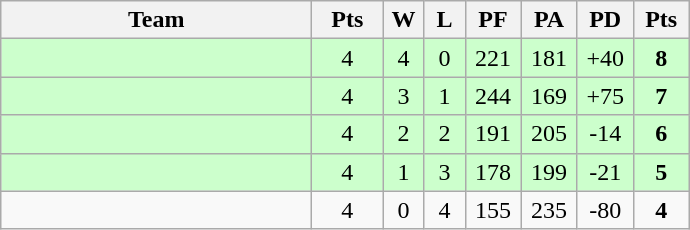<table class=wikitable style="text-align:center">
<tr>
<th width=200>Team</th>
<th width=40>Pts</th>
<th width=20>W</th>
<th width=20>L</th>
<th width=30>PF</th>
<th width=30>PA</th>
<th width=30>PD</th>
<th width=30>Pts</th>
</tr>
<tr bgcolor="#ccffcc">
<td style="text-align:left"></td>
<td>4</td>
<td>4</td>
<td>0</td>
<td>221</td>
<td>181</td>
<td>+40</td>
<td><strong>8</strong></td>
</tr>
<tr bgcolor="#ccffcc">
<td style="text-align:left"></td>
<td>4</td>
<td>3</td>
<td>1</td>
<td>244</td>
<td>169</td>
<td>+75</td>
<td><strong>7</strong></td>
</tr>
<tr bgcolor="#ccffcc">
<td style="text-align:left"></td>
<td>4</td>
<td>2</td>
<td>2</td>
<td>191</td>
<td>205</td>
<td>-14</td>
<td><strong>6</strong></td>
</tr>
<tr bgcolor="#ccffcc">
<td style="text-align:left"></td>
<td>4</td>
<td>1</td>
<td>3</td>
<td>178</td>
<td>199</td>
<td>-21</td>
<td><strong>5</strong></td>
</tr>
<tr>
<td style="text-align:left"></td>
<td>4</td>
<td>0</td>
<td>4</td>
<td>155</td>
<td>235</td>
<td>-80</td>
<td><strong>4</strong></td>
</tr>
</table>
